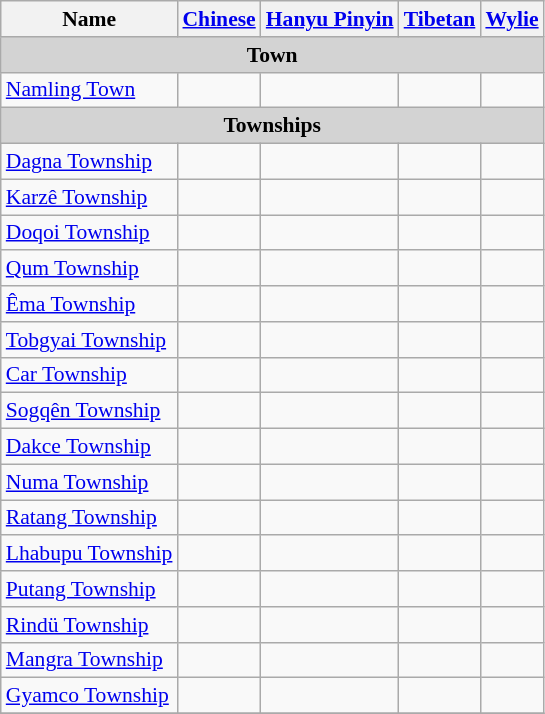<table class="wikitable"  style="font-size:90%;" align=center>
<tr>
<th>Name</th>
<th><a href='#'>Chinese</a></th>
<th><a href='#'>Hanyu Pinyin</a></th>
<th><a href='#'>Tibetan</a></th>
<th><a href='#'>Wylie</a></th>
</tr>
<tr --------->
<td colspan="7"  style="text-align:center; background:#d3d3d3;"><strong>Town</strong></td>
</tr>
<tr --------->
<td><a href='#'>Namling Town</a></td>
<td></td>
<td></td>
<td></td>
<td></td>
</tr>
<tr --------->
<td colspan="7"  style="text-align:center; background:#d3d3d3;"><strong>Townships</strong></td>
</tr>
<tr --------->
<td><a href='#'>Dagna Township</a></td>
<td></td>
<td></td>
<td></td>
<td></td>
</tr>
<tr>
<td><a href='#'>Karzê Township</a></td>
<td></td>
<td></td>
<td></td>
<td></td>
</tr>
<tr>
<td><a href='#'>Doqoi Township</a></td>
<td></td>
<td></td>
<td></td>
<td></td>
</tr>
<tr>
<td><a href='#'>Qum Township</a></td>
<td></td>
<td></td>
<td></td>
<td></td>
</tr>
<tr>
<td><a href='#'>Êma Township</a></td>
<td></td>
<td></td>
<td></td>
<td></td>
</tr>
<tr>
<td><a href='#'>Tobgyai Township</a></td>
<td></td>
<td></td>
<td></td>
<td></td>
</tr>
<tr>
<td><a href='#'>Car Township</a></td>
<td></td>
<td></td>
<td></td>
<td></td>
</tr>
<tr>
<td><a href='#'>Sogqên Township</a></td>
<td></td>
<td></td>
<td></td>
<td></td>
</tr>
<tr>
<td><a href='#'>Dakce Township</a></td>
<td></td>
<td></td>
<td></td>
<td></td>
</tr>
<tr>
<td><a href='#'>Numa Township</a></td>
<td></td>
<td></td>
<td></td>
<td></td>
</tr>
<tr>
<td><a href='#'>Ratang Township</a></td>
<td></td>
<td></td>
<td></td>
<td></td>
</tr>
<tr>
<td><a href='#'>Lhabupu Township</a></td>
<td></td>
<td></td>
<td></td>
<td></td>
</tr>
<tr>
<td><a href='#'>Putang Township</a></td>
<td></td>
<td></td>
<td></td>
<td></td>
</tr>
<tr>
<td><a href='#'>Rindü Township</a></td>
<td></td>
<td></td>
<td></td>
<td></td>
</tr>
<tr>
<td><a href='#'>Mangra Township</a></td>
<td></td>
<td></td>
<td></td>
<td></td>
</tr>
<tr>
<td><a href='#'>Gyamco Township</a></td>
<td></td>
<td></td>
<td></td>
<td></td>
</tr>
<tr>
</tr>
</table>
